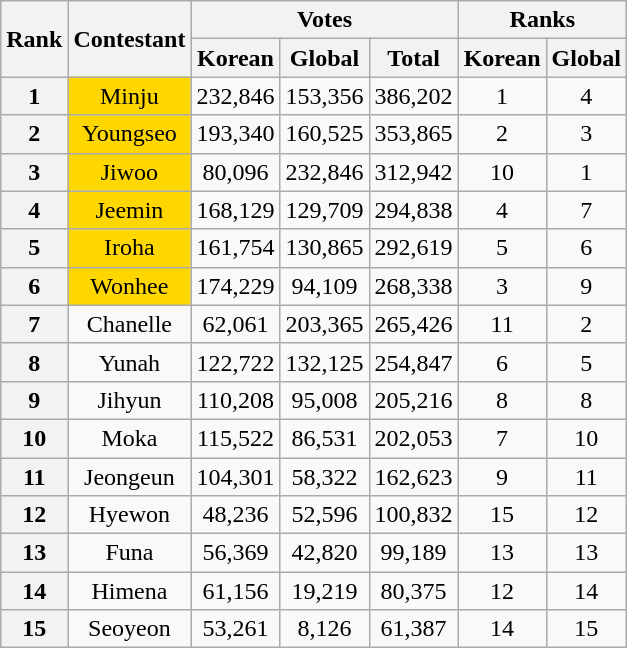<table class="wikitable sortable" style="text-align: center">
<tr>
<th rowspan="2">Rank</th>
<th class="unsortable" rowspan="2">Contestant</th>
<th colspan="3">Votes</th>
<th colspan="2">Ranks</th>
</tr>
<tr>
<th>Korean</th>
<th>Global</th>
<th>Total </th>
<th>Korean</th>
<th>Global</th>
</tr>
<tr>
<th>1</th>
<td style="background:#FFD700">Minju</td>
<td>232,846</td>
<td>153,356</td>
<td>386,202</td>
<td>1</td>
<td>4</td>
</tr>
<tr>
<th>2</th>
<td style="background:#FFD700">Youngseo</td>
<td>193,340</td>
<td>160,525</td>
<td>353,865</td>
<td>2</td>
<td>3</td>
</tr>
<tr>
<th>3</th>
<td style="background:#FFD700">Jiwoo</td>
<td>80,096</td>
<td>232,846</td>
<td>312,942</td>
<td>10</td>
<td>1</td>
</tr>
<tr>
<th>4</th>
<td style="background:#FFD700">Jeemin</td>
<td>168,129</td>
<td>129,709</td>
<td>294,838</td>
<td>4</td>
<td>7</td>
</tr>
<tr>
<th>5</th>
<td style="background:#FFD700">Iroha</td>
<td>161,754</td>
<td>130,865</td>
<td>292,619</td>
<td>5</td>
<td>6</td>
</tr>
<tr>
<th>6</th>
<td style="background:#FFD700">Wonhee</td>
<td>174,229</td>
<td>94,109</td>
<td>268,338</td>
<td>3</td>
<td>9</td>
</tr>
<tr>
<th>7</th>
<td>Chanelle</td>
<td>62,061</td>
<td>203,365</td>
<td>265,426</td>
<td>11</td>
<td>2</td>
</tr>
<tr>
<th>8</th>
<td>Yunah</td>
<td>122,722</td>
<td>132,125</td>
<td>254,847</td>
<td>6</td>
<td>5</td>
</tr>
<tr>
<th>9</th>
<td>Jihyun</td>
<td>110,208</td>
<td>95,008</td>
<td>205,216</td>
<td>8</td>
<td>8</td>
</tr>
<tr>
<th>10</th>
<td>Moka</td>
<td>115,522</td>
<td>86,531</td>
<td>202,053</td>
<td>7</td>
<td>10</td>
</tr>
<tr>
<th>11</th>
<td>Jeongeun</td>
<td>104,301</td>
<td>58,322</td>
<td>162,623</td>
<td>9</td>
<td>11</td>
</tr>
<tr>
<th>12</th>
<td>Hyewon</td>
<td>48,236</td>
<td>52,596</td>
<td>100,832</td>
<td>15</td>
<td>12</td>
</tr>
<tr>
<th>13</th>
<td>Funa</td>
<td>56,369</td>
<td>42,820</td>
<td>99,189</td>
<td>13</td>
<td>13</td>
</tr>
<tr>
<th>14</th>
<td>Himena</td>
<td>61,156</td>
<td>19,219</td>
<td>80,375</td>
<td>12</td>
<td>14</td>
</tr>
<tr>
<th>15</th>
<td>Seoyeon</td>
<td>53,261</td>
<td>8,126</td>
<td>61,387</td>
<td>14</td>
<td>15</td>
</tr>
</table>
